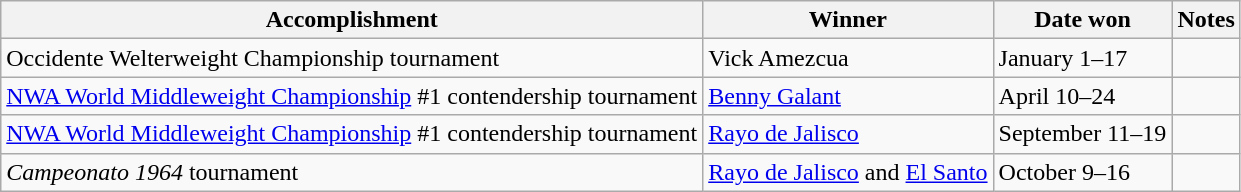<table class="wikitable">
<tr>
<th>Accomplishment</th>
<th>Winner</th>
<th>Date won</th>
<th>Notes</th>
</tr>
<tr>
<td>Occidente Welterweight Championship tournament</td>
<td>Vick Amezcua</td>
<td>January 1–17</td>
<td></td>
</tr>
<tr>
<td><a href='#'>NWA World Middleweight Championship</a> #1 contendership tournament</td>
<td><a href='#'>Benny Galant</a></td>
<td>April 10–24</td>
<td></td>
</tr>
<tr>
<td><a href='#'>NWA World Middleweight Championship</a> #1 contendership tournament</td>
<td><a href='#'>Rayo de Jalisco</a></td>
<td>September 11–19</td>
<td></td>
</tr>
<tr>
<td><em>Campeonato 1964</em> tournament</td>
<td><a href='#'>Rayo de Jalisco</a> and <a href='#'>El Santo</a></td>
<td>October 9–16</td>
<td></td>
</tr>
</table>
